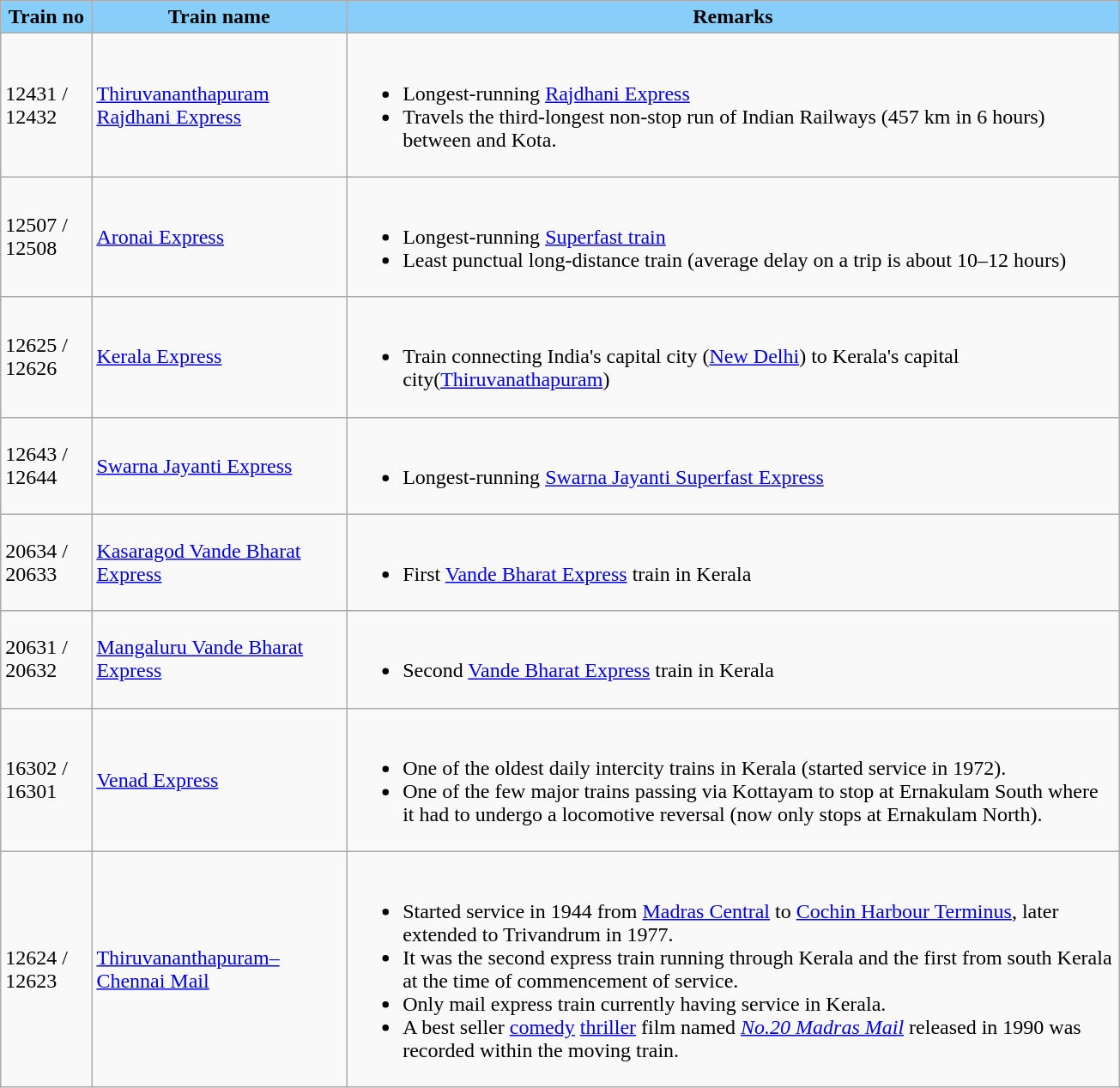<table class="wikitable non sortable" style="width:870px;">
<tr>
<th ! style="background:lightskyblue;">Train no</th>
<th ! style="background:lightskyblue;">Train name</th>
<th ! colspan="4" style="background:lightskyblue;">Remarks</th>
</tr>
<tr>
<td>12431 / 12432</td>
<td><a href='#'>Thiruvananthapuram Rajdhani Express</a></td>
<td><br><ul><li>Longest-running <a href='#'>Rajdhani Express</a></li><li>Travels the third-longest non-stop run of Indian Railways (457 km in 6 hours) between  and Kota.</li></ul></td>
</tr>
<tr>
<td>12507 / 12508</td>
<td><a href='#'>Aronai Express</a></td>
<td><br><ul><li>Longest-running <a href='#'>Superfast train</a></li><li>Least punctual long-distance train (average delay on a trip is about 10–12 hours)</li></ul></td>
</tr>
<tr>
<td>12625 / 12626</td>
<td><a href='#'>Kerala Express</a></td>
<td><br><ul><li>Train connecting India's capital city (<a href='#'>New Delhi</a>) to Kerala's capital city(<a href='#'>Thiruvanathapuram</a>)</li></ul></td>
</tr>
<tr>
<td>12643 / 12644</td>
<td><a href='#'>Swarna Jayanti Express</a></td>
<td><br><ul><li>Longest-running <a href='#'>Swarna Jayanti Superfast Express</a></li></ul></td>
</tr>
<tr>
<td>20634 / 20633</td>
<td><a href='#'>Kasaragod Vande Bharat Express</a></td>
<td><br><ul><li>First <a href='#'>Vande Bharat Express</a> train in Kerala</li></ul></td>
</tr>
<tr>
<td>20631 / 20632</td>
<td><a href='#'>Mangaluru Vande Bharat Express</a></td>
<td><br><ul><li>Second <a href='#'>Vande Bharat Express</a> train in Kerala</li></ul></td>
</tr>
<tr>
<td>16302 / 16301</td>
<td><a href='#'>Venad Express</a></td>
<td><br><ul><li>One of the oldest daily intercity trains in Kerala (started service in 1972).</li><li>One of the few major trains passing via Kottayam to stop at Ernakulam South where it had to undergo a locomotive reversal (now only stops at Ernakulam North).</li></ul></td>
</tr>
<tr>
<td>12624 / 12623</td>
<td><a href='#'>Thiruvananthapuram–Chennai Mail</a></td>
<td><br><ul><li>Started service in 1944 from <a href='#'>Madras Central</a> to <a href='#'>Cochin Harbour Terminus</a>, later extended to Trivandrum in 1977.</li><li>It was the second express train running through Kerala and the first from south Kerala at the time of commencement of service.</li><li>Only mail express train currently having service in Kerala.</li><li>A best seller <a href='#'>comedy</a> <a href='#'>thriller</a> film named <em><a href='#'>No.20 Madras Mail</a></em> released in 1990 was recorded within the moving train.</li></ul></td>
</tr>
</table>
